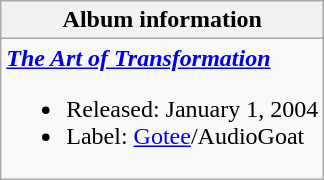<table class="wikitable">
<tr>
<th align="left">Album information</th>
</tr>
<tr>
<td align="left"><strong><em><a href='#'>The Art of Transformation</a></em></strong><br><ul><li>Released: January 1, 2004</li><li>Label: <a href='#'>Gotee</a>/AudioGoat</li></ul></td>
</tr>
</table>
